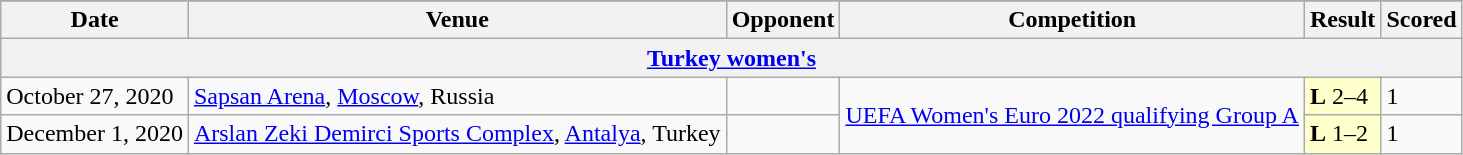<table class=wikitable>
<tr>
</tr>
<tr>
<th>Date</th>
<th>Venue</th>
<th>Opponent</th>
<th>Competition</th>
<th>Result</th>
<th>Scored</th>
</tr>
<tr>
<th colspan=6><a href='#'>Turkey women's</a></th>
</tr>
<tr>
<td>October 27, 2020</td>
<td><a href='#'>Sapsan Arena</a>, <a href='#'>Moscow</a>, Russia</td>
<td></td>
<td rowspan=2><a href='#'>UEFA Women's Euro 2022 qualifying Group A</a></td>
<td bgcolor=#ffc><strong>L</strong> 2–4</td>
<td>1</td>
</tr>
<tr>
<td>December 1, 2020</td>
<td><a href='#'>Arslan Zeki Demirci Sports Complex</a>, <a href='#'>Antalya</a>, Turkey</td>
<td></td>
<td bgcolor=#ffc><strong>L</strong> 1–2</td>
<td>1</td>
</tr>
</table>
